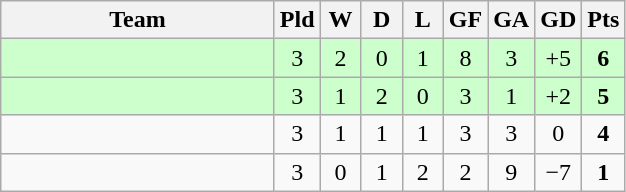<table class="wikitable" style="text-align: center;">
<tr>
<th width=175>Team</th>
<th width=20>Pld</th>
<th width=20>W</th>
<th width=20>D</th>
<th width=20>L</th>
<th width=20>GF</th>
<th width=20>GA</th>
<th width=20>GD</th>
<th width=20>Pts</th>
</tr>
<tr bgcolor=#ccffcc>
<td style="text-align:left;"></td>
<td>3</td>
<td>2</td>
<td>0</td>
<td>1</td>
<td>8</td>
<td>3</td>
<td>+5</td>
<td><strong>6</strong></td>
</tr>
<tr bgcolor=#ccffcc>
<td style="text-align:left;"></td>
<td>3</td>
<td>1</td>
<td>2</td>
<td>0</td>
<td>3</td>
<td>1</td>
<td>+2</td>
<td><strong>5</strong></td>
</tr>
<tr>
<td style="text-align:left;"></td>
<td>3</td>
<td>1</td>
<td>1</td>
<td>1</td>
<td>3</td>
<td>3</td>
<td>0</td>
<td><strong>4</strong></td>
</tr>
<tr>
<td style="text-align:left;"></td>
<td>3</td>
<td>0</td>
<td>1</td>
<td>2</td>
<td>2</td>
<td>9</td>
<td>−7</td>
<td><strong>1</strong></td>
</tr>
</table>
